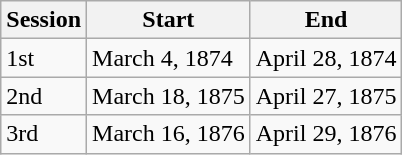<table class="wikitable">
<tr>
<th>Session</th>
<th>Start</th>
<th>End</th>
</tr>
<tr>
<td>1st</td>
<td>March 4, 1874</td>
<td>April 28, 1874</td>
</tr>
<tr>
<td>2nd</td>
<td>March 18, 1875</td>
<td>April 27, 1875</td>
</tr>
<tr>
<td>3rd</td>
<td>March 16, 1876</td>
<td>April 29, 1876</td>
</tr>
</table>
